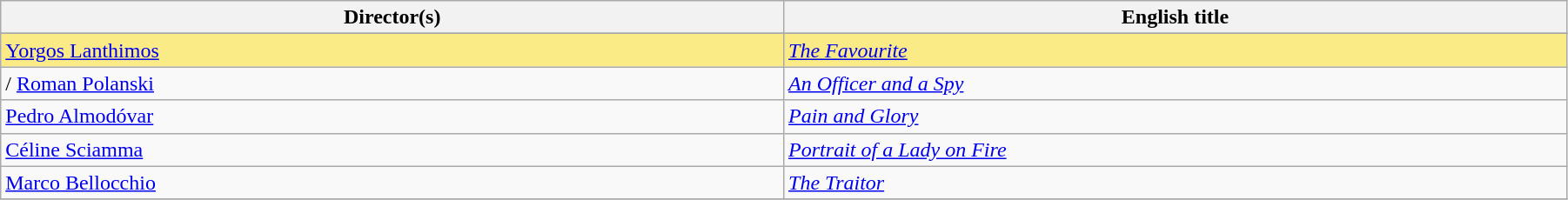<table class="wikitable" width="95%" cellpadding="5">
<tr>
<th width="25%">Director(s)</th>
<th width="25%">English title</th>
</tr>
<tr>
</tr>
<tr style="background:#FAEB86">
<td>  <a href='#'>Yorgos Lanthimos</a></td>
<td><em><a href='#'>The Favourite</a></em></td>
</tr>
<tr>
<td> /  <a href='#'>Roman Polanski</a></td>
<td><em><a href='#'>An Officer and a Spy</a></em></td>
</tr>
<tr>
<td> <a href='#'>Pedro Almodóvar</a></td>
<td><em><a href='#'>Pain and Glory</a></em></td>
</tr>
<tr>
<td> <a href='#'>Céline Sciamma</a></td>
<td><em><a href='#'>Portrait of a Lady on Fire</a></em></td>
</tr>
<tr>
<td> <a href='#'>Marco Bellocchio</a></td>
<td><em><a href='#'>The Traitor</a></em></td>
</tr>
<tr>
</tr>
</table>
